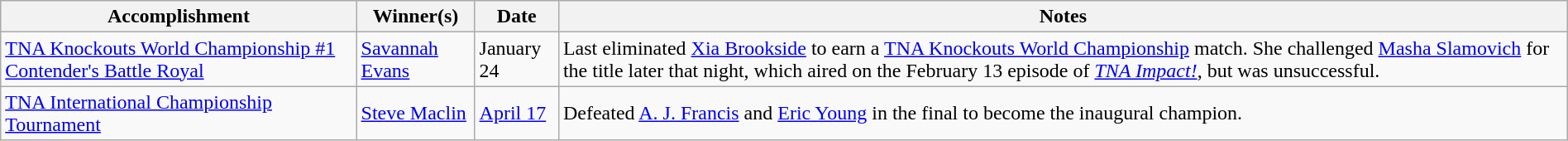<table class="wikitable" style="width:100%;">
<tr>
<th>Accomplishment</th>
<th>Winner(s)</th>
<th>Date</th>
<th>Notes</th>
</tr>
<tr>
<td><a href='#'>TNA Knockouts World Championship #1 Contender's Battle Royal</a></td>
<td><a href='#'>Savannah Evans</a></td>
<td>January 24<br></td>
<td>Last eliminated <a href='#'>Xia Brookside</a> to earn a <a href='#'>TNA Knockouts World Championship</a> match. She challenged <a href='#'>Masha Slamovich</a> for the title later that night, which aired on the February 13 episode of <em><a href='#'>TNA Impact!</a></em>, but was unsuccessful.</td>
</tr>
<tr>
<td><a href='#'>TNA International Championship Tournament</a></td>
<td><a href='#'>Steve Maclin</a></td>
<td><a href='#'>April 17</a></td>
<td>Defeated <a href='#'>A. J. Francis</a> and <a href='#'>Eric Young</a> in the final to become the inaugural champion.</td>
</tr>
</table>
